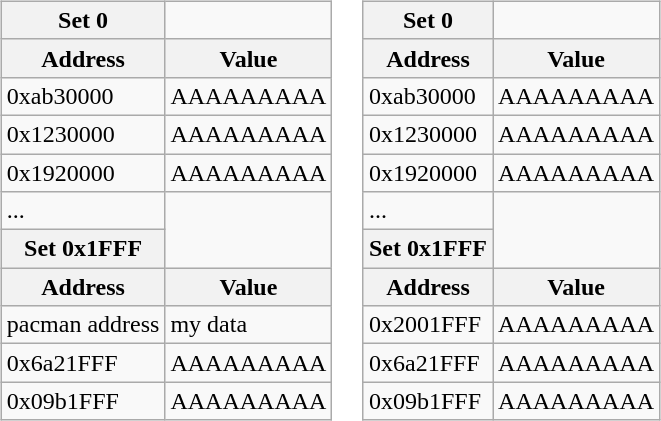<table>
<tr>
<td width="50%" valign="top"><br><table class="wikitable">
<tr>
<th>Set 0</th>
</tr>
<tr>
<th>Address</th>
<th>Value</th>
</tr>
<tr>
<td>0xab30000</td>
<td>AAAAAAAAA</td>
</tr>
<tr>
<td>0x1230000</td>
<td>AAAAAAAAA</td>
</tr>
<tr>
<td>0x1920000</td>
<td>AAAAAAAAA</td>
</tr>
<tr>
<td>...</td>
</tr>
<tr>
<th>Set 0x1FFF</th>
</tr>
<tr>
<th>Address</th>
<th>Value</th>
</tr>
<tr>
<td><span> pacman address </span></td>
<td>my data</td>
</tr>
<tr>
<td>0x6a21FFF</td>
<td>AAAAAAAAA</td>
</tr>
<tr>
<td>0x09b1FFF</td>
<td>AAAAAAAAA</td>
</tr>
</table>
</td>
<td width="50%" valign="top"><br><table class="wikitable">
<tr>
<th>Set 0</th>
</tr>
<tr>
<th>Address</th>
<th>Value</th>
</tr>
<tr>
<td>0xab30000</td>
<td>AAAAAAAAA</td>
</tr>
<tr>
<td>0x1230000</td>
<td>AAAAAAAAA</td>
</tr>
<tr>
<td>0x1920000</td>
<td>AAAAAAAAA</td>
</tr>
<tr>
<td>...</td>
</tr>
<tr>
<th>Set 0x1FFF</th>
</tr>
<tr>
<th>Address</th>
<th>Value</th>
</tr>
<tr>
<td>0x2001FFF</td>
<td>AAAAAAAAA</td>
</tr>
<tr>
<td>0x6a21FFF</td>
<td>AAAAAAAAA</td>
</tr>
<tr>
<td>0x09b1FFF</td>
<td>AAAAAAAAA</td>
</tr>
</table>
</td>
</tr>
</table>
